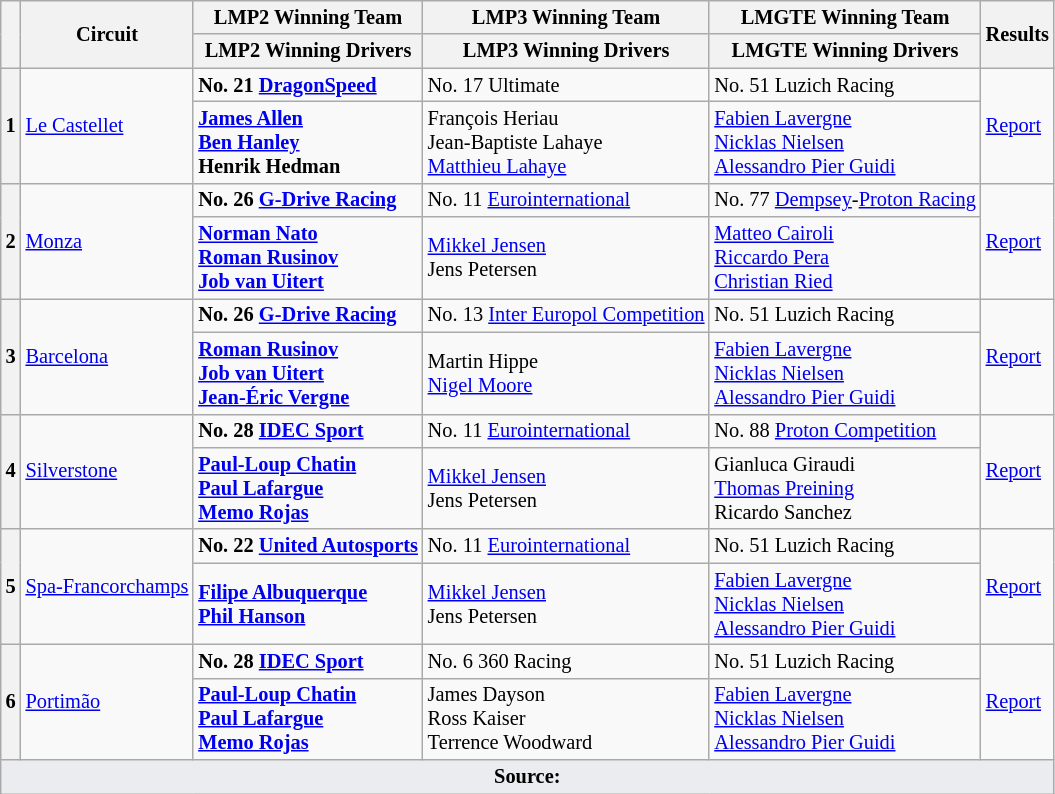<table class="wikitable" style="font-size: 85%;">
<tr>
<th rowspan=2></th>
<th rowspan=2>Circuit</th>
<th>LMP2 Winning Team</th>
<th>LMP3 Winning Team</th>
<th>LMGTE Winning Team</th>
<th rowspan=2>Results</th>
</tr>
<tr>
<th>LMP2 Winning Drivers</th>
<th>LMP3 Winning Drivers</th>
<th>LMGTE Winning Drivers</th>
</tr>
<tr>
<th rowspan=2>1</th>
<td rowspan=2> <a href='#'>Le Castellet</a></td>
<td><strong> No. 21 <a href='#'>DragonSpeed</a></strong></td>
<td> No. 17 Ultimate</td>
<td> No. 51 Luzich Racing</td>
<td rowspan=2><a href='#'>Report</a></td>
</tr>
<tr>
<td><strong> <a href='#'>James Allen</a><br> <a href='#'>Ben Hanley</a><br> Henrik Hedman</strong></td>
<td> François Heriau<br> Jean-Baptiste Lahaye<br> <a href='#'>Matthieu Lahaye</a></td>
<td> <a href='#'>Fabien Lavergne</a><br> <a href='#'>Nicklas Nielsen</a><br> <a href='#'>Alessandro Pier Guidi</a></td>
</tr>
<tr>
<th rowspan=2>2</th>
<td rowspan=2> <a href='#'>Monza</a></td>
<td><strong> No. 26 <a href='#'>G-Drive Racing</a></strong></td>
<td> No. 11 <a href='#'>Eurointernational</a></td>
<td> No. 77 <a href='#'>Dempsey</a>-<a href='#'>Proton Racing</a></td>
<td rowspan=2><a href='#'>Report</a></td>
</tr>
<tr>
<td><strong> <a href='#'>Norman Nato</a><br> <a href='#'>Roman Rusinov</a><br> <a href='#'>Job van Uitert</a></strong></td>
<td> <a href='#'>Mikkel Jensen</a><br> Jens Petersen</td>
<td> <a href='#'>Matteo Cairoli</a><br> <a href='#'>Riccardo Pera</a><br> <a href='#'>Christian Ried</a></td>
</tr>
<tr>
<th rowspan=2>3</th>
<td rowspan=2> <a href='#'>Barcelona</a></td>
<td><strong> No. 26 <a href='#'>G-Drive Racing</a></strong></td>
<td> No. 13 <a href='#'>Inter Europol Competition</a></td>
<td> No. 51 Luzich Racing</td>
<td rowspan=2><a href='#'>Report</a></td>
</tr>
<tr>
<td><strong> <a href='#'>Roman Rusinov</a><br> <a href='#'>Job van Uitert</a><br> <a href='#'>Jean-Éric Vergne</a></strong></td>
<td> Martin Hippe<br> <a href='#'>Nigel Moore</a></td>
<td> <a href='#'>Fabien Lavergne</a><br> <a href='#'>Nicklas Nielsen</a><br> <a href='#'>Alessandro Pier Guidi</a></td>
</tr>
<tr>
<th rowspan=2>4</th>
<td rowspan=2> <a href='#'>Silverstone</a></td>
<td><strong> No. 28 <a href='#'>IDEC Sport</a></strong></td>
<td> No. 11 <a href='#'>Eurointernational</a></td>
<td> No. 88 <a href='#'>Proton Competition</a></td>
<td rowspan=2><a href='#'>Report</a></td>
</tr>
<tr>
<td><strong> <a href='#'>Paul-Loup Chatin</a><br> <a href='#'>Paul Lafargue</a><br> <a href='#'>Memo Rojas</a></strong></td>
<td> <a href='#'>Mikkel Jensen</a><br> Jens Petersen</td>
<td> Gianluca Giraudi<br> <a href='#'>Thomas Preining</a><br> Ricardo Sanchez</td>
</tr>
<tr>
<th rowspan=2>5</th>
<td rowspan=2> <a href='#'>Spa-Francorchamps</a></td>
<td> <strong>No. 22 <a href='#'>United Autosports</a></strong></td>
<td> No. 11 <a href='#'>Eurointernational</a></td>
<td> No. 51 Luzich Racing</td>
<td rowspan=2><a href='#'>Report</a></td>
</tr>
<tr>
<td><strong> <a href='#'>Filipe Albuquerque</a><br> <a href='#'>Phil Hanson</a></strong></td>
<td> <a href='#'>Mikkel Jensen</a><br> Jens Petersen</td>
<td> <a href='#'>Fabien Lavergne</a><br> <a href='#'>Nicklas Nielsen</a><br> <a href='#'>Alessandro Pier Guidi</a></td>
</tr>
<tr>
<th rowspan=2>6</th>
<td rowspan=2> <a href='#'>Portimão</a></td>
<td><strong> No. 28 <a href='#'>IDEC Sport</a></strong></td>
<td> No. 6 360 Racing</td>
<td> No. 51 Luzich Racing</td>
<td rowspan=2><a href='#'>Report</a></td>
</tr>
<tr>
<td><strong> <a href='#'>Paul-Loup Chatin</a><br> <a href='#'>Paul Lafargue</a><br> <a href='#'>Memo Rojas</a></strong></td>
<td> James Dayson<br> Ross Kaiser<br> Terrence Woodward</td>
<td> <a href='#'>Fabien Lavergne</a><br> <a href='#'>Nicklas Nielsen</a><br> <a href='#'>Alessandro Pier Guidi</a></td>
</tr>
<tr class="sortbottom">
<td colspan="6" style="background-color:#EAECF0;text-align:center"><strong>Source:</strong></td>
</tr>
</table>
